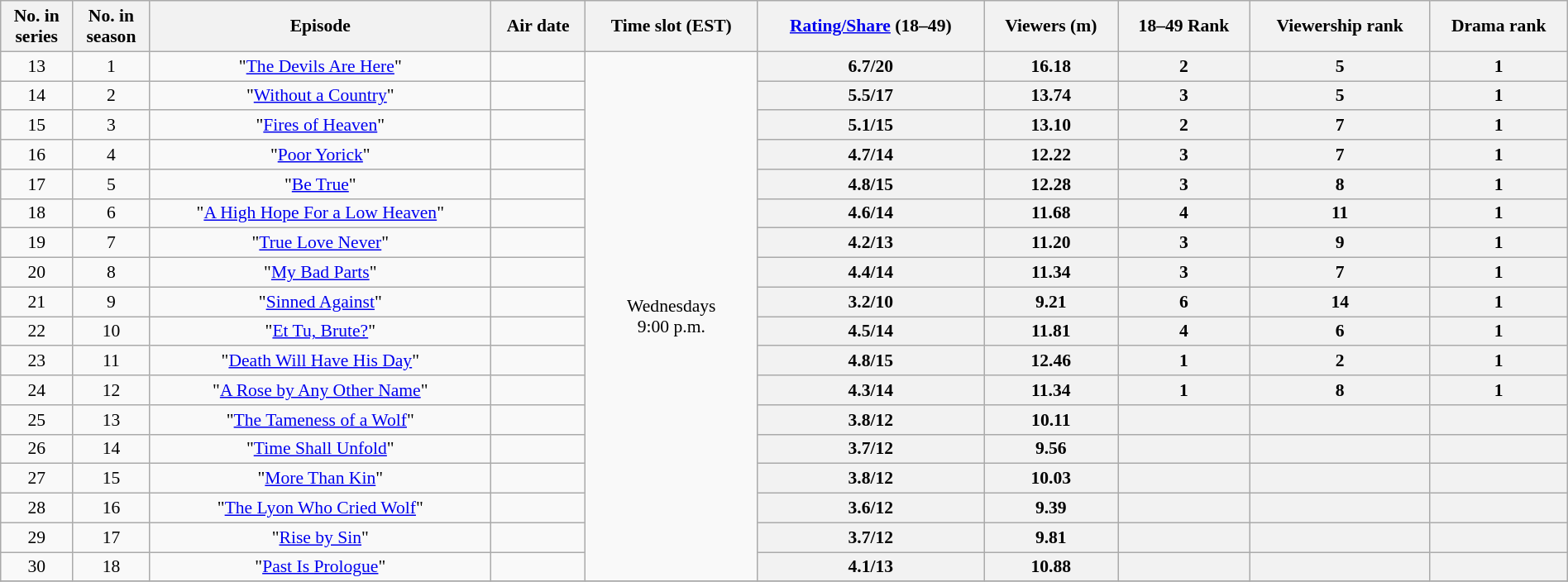<table class="wikitable" style="font-size:90%; text-align:center; width: 100%; margin-left: auto; margin-right: auto;">
<tr>
<th>No. in<br>series</th>
<th>No. in<br>season</th>
<th>Episode</th>
<th>Air date</th>
<th>Time slot (EST)</th>
<th><a href='#'>Rating/Share</a> (18–49)</th>
<th>Viewers (m)</th>
<th>18–49 Rank</th>
<th>Viewership rank</th>
<th>Drama rank</th>
</tr>
<tr>
<td style="text-align:center">13</td>
<td style="text-align:center">1</td>
<td>"<a href='#'>The Devils Are Here</a>"</td>
<td></td>
<td style="text-align:center" rowspan=18>Wednesdays<br>9:00 p.m.</td>
<th>6.7/20</th>
<th>16.18</th>
<th>2</th>
<th>5</th>
<th>1</th>
</tr>
<tr>
<td style="text-align:center">14</td>
<td style="text-align:center">2</td>
<td>"<a href='#'>Without a Country</a>"</td>
<td></td>
<th>5.5/17</th>
<th>13.74</th>
<th>3</th>
<th>5</th>
<th>1</th>
</tr>
<tr>
<td style="text-align:center">15</td>
<td style="text-align:center">3</td>
<td>"<a href='#'>Fires of Heaven</a>"</td>
<td></td>
<th>5.1/15</th>
<th>13.10</th>
<th>2</th>
<th>7</th>
<th>1</th>
</tr>
<tr>
<td style="text-align:center">16</td>
<td style="text-align:center">4</td>
<td>"<a href='#'>Poor Yorick</a>"</td>
<td></td>
<th>4.7/14</th>
<th>12.22</th>
<th>3</th>
<th>7</th>
<th>1</th>
</tr>
<tr>
<td style="text-align:center">17</td>
<td style="text-align:center">5</td>
<td>"<a href='#'>Be True</a>"</td>
<td></td>
<th>4.8/15</th>
<th>12.28</th>
<th>3</th>
<th>8</th>
<th>1</th>
</tr>
<tr>
<td style="text-align:center">18</td>
<td style="text-align:center">6</td>
<td>"<a href='#'>A High Hope For a Low Heaven</a>"</td>
<td></td>
<th>4.6/14</th>
<th>11.68</th>
<th>4</th>
<th>11</th>
<th>1</th>
</tr>
<tr>
<td style="text-align:center">19</td>
<td style="text-align:center">7</td>
<td>"<a href='#'>True Love Never</a>"</td>
<td></td>
<th>4.2/13</th>
<th>11.20</th>
<th>3</th>
<th>9</th>
<th>1</th>
</tr>
<tr>
<td style="text-align:center">20</td>
<td style="text-align:center">8</td>
<td>"<a href='#'>My Bad Parts</a>"</td>
<td></td>
<th>4.4/14</th>
<th>11.34</th>
<th>3</th>
<th>7</th>
<th>1</th>
</tr>
<tr>
<td style="text-align:center">21</td>
<td style="text-align:center">9</td>
<td>"<a href='#'>Sinned Against</a>"</td>
<td></td>
<th>3.2/10</th>
<th>9.21</th>
<th>6</th>
<th>14</th>
<th>1</th>
</tr>
<tr>
<td style="text-align:center">22</td>
<td style="text-align:center">10</td>
<td>"<a href='#'>Et Tu, Brute?</a>"</td>
<td></td>
<th>4.5/14</th>
<th>11.81</th>
<th>4</th>
<th>6</th>
<th>1</th>
</tr>
<tr>
<td style="text-align:center">23</td>
<td style="text-align:center">11</td>
<td>"<a href='#'>Death Will Have His Day</a>"</td>
<td></td>
<th>4.8/15</th>
<th>12.46</th>
<th>1</th>
<th>2</th>
<th>1</th>
</tr>
<tr>
<td style="text-align:center">24</td>
<td style="text-align:center">12</td>
<td>"<a href='#'>A Rose by Any Other Name</a>"</td>
<td></td>
<th>4.3/14</th>
<th>11.34</th>
<th>1</th>
<th>8</th>
<th>1</th>
</tr>
<tr>
<td style="text-align:center">25</td>
<td style="text-align:center">13</td>
<td>"<a href='#'>The Tameness of a Wolf</a>"</td>
<td></td>
<th>3.8/12</th>
<th>10.11</th>
<th></th>
<th></th>
<th></th>
</tr>
<tr>
<td style="text-align:center">26</td>
<td style="text-align:center">14</td>
<td>"<a href='#'>Time Shall Unfold</a>"</td>
<td></td>
<th>3.7/12</th>
<th>9.56</th>
<th></th>
<th></th>
<th></th>
</tr>
<tr>
<td style="text-align:center">27</td>
<td style="text-align:center">15</td>
<td>"<a href='#'>More Than Kin</a>"</td>
<td></td>
<th>3.8/12</th>
<th>10.03</th>
<th></th>
<th></th>
<th></th>
</tr>
<tr>
<td style="text-align:center">28</td>
<td style="text-align:center">16</td>
<td>"<a href='#'>The Lyon Who Cried Wolf</a>"</td>
<td></td>
<th>3.6/12</th>
<th>9.39</th>
<th></th>
<th></th>
<th></th>
</tr>
<tr>
<td style="text-align:center">29</td>
<td style="text-align:center">17</td>
<td>"<a href='#'>Rise by Sin</a>"</td>
<td></td>
<th>3.7/12</th>
<th>9.81</th>
<th></th>
<th></th>
<th></th>
</tr>
<tr>
<td style="text-align:center">30</td>
<td style="text-align:center">18</td>
<td>"<a href='#'>Past Is Prologue</a>"</td>
<td></td>
<th>4.1/13</th>
<th>10.88</th>
<th></th>
<th></th>
<th></th>
</tr>
<tr>
</tr>
</table>
